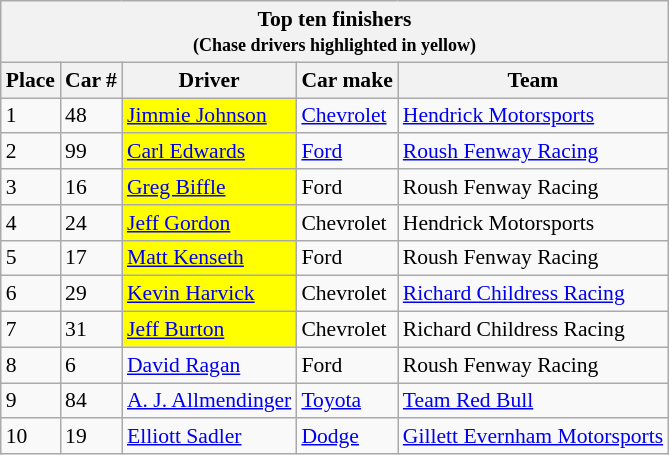<table class="wikitable" style="font-size:90%;">
<tr>
<th colspan="9">Top ten finishers<br><small>(Chase drivers highlighted in yellow)</small></th>
</tr>
<tr>
<th>Place</th>
<th>Car #</th>
<th>Driver</th>
<th>Car make</th>
<th>Team</th>
</tr>
<tr>
<td>1</td>
<td>48</td>
<td style="background:yellow;"><a href='#'>Jimmie Johnson</a></td>
<td><a href='#'>Chevrolet</a></td>
<td><a href='#'>Hendrick Motorsports</a></td>
</tr>
<tr>
<td>2</td>
<td>99</td>
<td style="background:yellow;"><a href='#'>Carl Edwards</a></td>
<td><a href='#'>Ford</a></td>
<td><a href='#'>Roush Fenway Racing</a></td>
</tr>
<tr>
<td>3</td>
<td>16</td>
<td style="background:yellow;"><a href='#'>Greg Biffle</a></td>
<td>Ford</td>
<td>Roush Fenway Racing</td>
</tr>
<tr>
<td>4</td>
<td>24</td>
<td style="background:yellow;"><a href='#'>Jeff Gordon</a></td>
<td>Chevrolet</td>
<td>Hendrick Motorsports</td>
</tr>
<tr>
<td>5</td>
<td>17</td>
<td style="background:yellow;"><a href='#'>Matt Kenseth</a></td>
<td>Ford</td>
<td>Roush Fenway Racing</td>
</tr>
<tr>
<td>6</td>
<td>29</td>
<td style="background:yellow;"><a href='#'>Kevin Harvick</a></td>
<td>Chevrolet</td>
<td><a href='#'>Richard Childress Racing</a></td>
</tr>
<tr>
<td>7</td>
<td>31</td>
<td style="background:yellow;"><a href='#'>Jeff Burton</a></td>
<td>Chevrolet</td>
<td>Richard Childress Racing</td>
</tr>
<tr>
<td>8</td>
<td>6</td>
<td><a href='#'>David Ragan</a></td>
<td>Ford</td>
<td>Roush Fenway Racing</td>
</tr>
<tr>
<td>9</td>
<td>84</td>
<td><a href='#'>A. J. Allmendinger</a></td>
<td><a href='#'>Toyota</a></td>
<td><a href='#'>Team Red Bull</a></td>
</tr>
<tr>
<td>10</td>
<td>19</td>
<td><a href='#'>Elliott Sadler</a></td>
<td><a href='#'>Dodge</a></td>
<td><a href='#'>Gillett Evernham Motorsports</a></td>
</tr>
</table>
